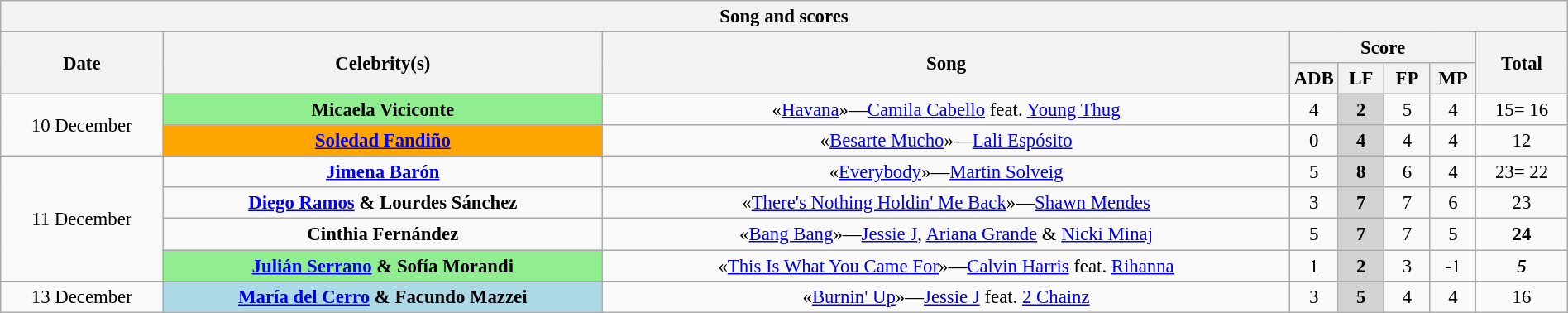<table class="wikitable collapsible collapsed" style="font-size:95%; text-align: center; width: 100%;">
<tr>
<th colspan="11" style="with: 100%;" align=center>Song and scores</th>
</tr>
<tr>
<th rowspan="2">Date</th>
<th rowspan="2">Celebrity(s)</th>
<th rowspan="2">Song</th>
<th colspan="4">Score</th>
<th rowspan="2">Total</th>
</tr>
<tr>
<th width=30>ADB</th>
<th width=30>LF</th>
<th width=30>FP</th>
<th width=30>MP</th>
</tr>
<tr>
<td rowspan="2">10 December</td>
<td bgcolor="lightgreen"><strong>Micaela Viciconte</strong></td>
<td>«<a href='#'>Havana</a>»—<a href='#'>Camila Cabello</a> feat. <a href='#'>Young Thug</a></td>
<td>4</td>
<td bgcolor="lightgrey"><strong>2</strong></td>
<td>5</td>
<td>4</td>
<td>15= 16</td>
</tr>
<tr>
<td bgcolor="orange"><strong><a href='#'>Soledad Fandiño</a></strong></td>
<td>«<a href='#'>Besarte Mucho</a>»—<a href='#'>Lali Espósito</a></td>
<td>0</td>
<td bgcolor="lightgrey"><strong>4</strong></td>
<td>4</td>
<td>4</td>
<td>12</td>
</tr>
<tr>
<td rowspan="4">11 December</td>
<td bgcolor=""><strong><a href='#'>Jimena Barón</a></strong></td>
<td>«<a href='#'>Everybody</a>»—<a href='#'>Martin Solveig</a></td>
<td>5</td>
<td bgcolor="lightgrey"><strong>8</strong></td>
<td>6</td>
<td>4</td>
<td>23= 22</td>
</tr>
<tr>
<td bgcolor=""><strong><a href='#'>Diego Ramos</a> & Lourdes Sánchez</strong></td>
<td>«<a href='#'>There's Nothing Holdin' Me Back</a>»—<a href='#'>Shawn Mendes</a></td>
<td>3</td>
<td bgcolor="lightgrey"><strong>7</strong></td>
<td>7</td>
<td>6</td>
<td>23</td>
</tr>
<tr>
<td bgcolor=""><strong>Cinthia Fernández</strong></td>
<td>«<a href='#'>Bang Bang</a>»—<a href='#'>Jessie J</a>, <a href='#'>Ariana Grande</a> & <a href='#'>Nicki Minaj</a></td>
<td>5</td>
<td bgcolor="lightgrey"><strong>7</strong></td>
<td>7</td>
<td>5</td>
<td><span><strong>24</strong></span></td>
</tr>
<tr>
<td bgcolor="lightgreen"><strong><a href='#'>Julián Serrano</a> & Sofía Morandi</strong></td>
<td>«<a href='#'>This Is What You Came For</a>»—<a href='#'>Calvin Harris</a> feat. <a href='#'>Rihanna</a></td>
<td>1</td>
<td bgcolor="lightgrey"><strong>2</strong></td>
<td>3</td>
<td>-1</td>
<td><span><strong><em>5</em></strong></span></td>
</tr>
<tr>
<td rowspan="1">13 December</td>
<td bgcolor="lightblue"><strong><a href='#'>María del Cerro</a> & Facundo Mazzei</strong></td>
<td>«<a href='#'>Burnin' Up</a>»—<a href='#'>Jessie J</a> feat. <a href='#'>2 Chainz</a></td>
<td>3</td>
<td bgcolor="lightgrey"><strong>5</strong></td>
<td>4</td>
<td>4</td>
<td>16</td>
</tr>
</table>
